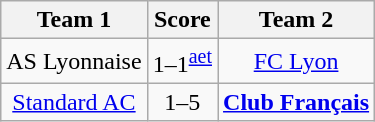<table class="wikitable" style="text-align: center">
<tr>
<th>Team 1</th>
<th>Score</th>
<th>Team 2</th>
</tr>
<tr>
<td>AS Lyonnaise</td>
<td>1–1<sup><a href='#'>aet</a></sup></td>
<td><a href='#'>FC Lyon</a></td>
</tr>
<tr>
<td><a href='#'>Standard AC</a></td>
<td>1–5</td>
<td><strong><a href='#'>Club Français</a></strong></td>
</tr>
</table>
